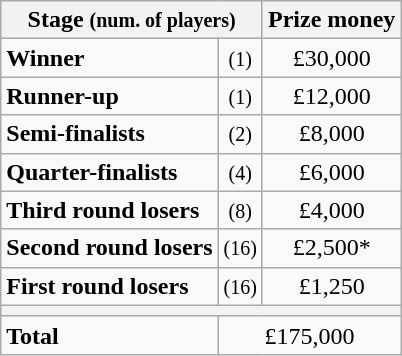<table class="wikitable">
<tr>
<th colspan=2>Stage <small>(num. of players)</small></th>
<th>Prize money</th>
</tr>
<tr>
<td><strong>Winner</strong></td>
<td align=center><small>(1)</small></td>
<td align=center>£30,000</td>
</tr>
<tr>
<td><strong>Runner-up</strong></td>
<td align=center><small>(1)</small></td>
<td align=center>£12,000</td>
</tr>
<tr>
<td><strong>Semi-finalists</strong></td>
<td align=center><small>(2)</small></td>
<td align=center>£8,000</td>
</tr>
<tr>
<td><strong>Quarter-finalists</strong></td>
<td align=center><small>(4)</small></td>
<td align=center>£6,000</td>
</tr>
<tr>
<td><strong>Third round losers</strong></td>
<td align=center><small>(8)</small></td>
<td align=center>£4,000</td>
</tr>
<tr>
<td><strong>Second round losers</strong></td>
<td align=center><small>(16)</small></td>
<td align=center>£2,500*</td>
</tr>
<tr>
<td><strong>First round losers</strong></td>
<td align=center><small>(16)</small></td>
<td align=center>£1,250</td>
</tr>
<tr>
<th colspan=3></th>
</tr>
<tr>
<td><strong>Total</strong></td>
<td align=center colspan=2>£175,000</td>
</tr>
</table>
